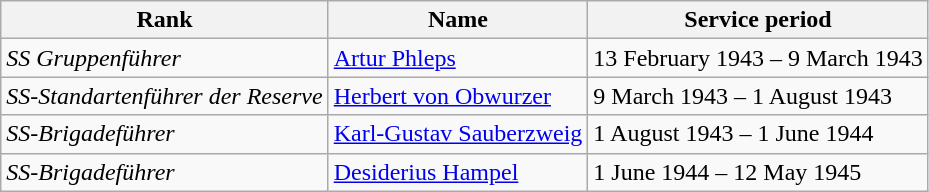<table class="wikitable">
<tr>
<th>Rank</th>
<th>Name</th>
<th>Service period</th>
</tr>
<tr>
<td><em>SS Gruppenführer</em></td>
<td><a href='#'>Artur Phleps</a></td>
<td>13 February 1943 – 9 March 1943</td>
</tr>
<tr>
<td><em>SS-Standartenführer der Reserve</em></td>
<td><a href='#'>Herbert von Obwurzer</a></td>
<td>9 March 1943 – 1 August 1943</td>
</tr>
<tr>
<td><em>SS-Brigadeführer</em></td>
<td><a href='#'>Karl-Gustav Sauberzweig</a></td>
<td>1 August 1943 – 1 June 1944</td>
</tr>
<tr>
<td><em>SS-Brigadeführer</em></td>
<td><a href='#'>Desiderius Hampel</a></td>
<td>1 June 1944 – 12 May 1945</td>
</tr>
</table>
